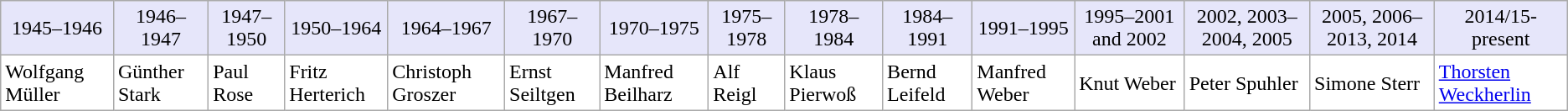<table class="wikitable">
<tr style="background:lavender" align="center">
<td>1945–1946</td>
<td>1946–1947</td>
<td>1947–1950</td>
<td>1950–1964</td>
<td>1964–1967</td>
<td>1967–1970</td>
<td>1970–1975</td>
<td>1975–1978</td>
<td>1978–1984</td>
<td>1984–1991</td>
<td>1991–1995</td>
<td>1995–2001 and 2002</td>
<td>2002, 2003–2004, 2005</td>
<td>2005, 2006–2013, 2014</td>
<td>2014/15-present</td>
</tr>
<tr style="background:white">
<td>Wolfgang Müller</td>
<td>Günther Stark</td>
<td>Paul Rose</td>
<td>Fritz Herterich</td>
<td>Christoph Groszer</td>
<td>Ernst Seiltgen</td>
<td>Manfred Beilharz</td>
<td>Alf Reigl</td>
<td>Klaus Pierwoß</td>
<td>Bernd Leifeld</td>
<td>Manfred Weber</td>
<td>Knut Weber</td>
<td>Peter Spuhler</td>
<td>Simone Sterr</td>
<td><a href='#'>Thorsten Weckherlin</a></td>
</tr>
</table>
